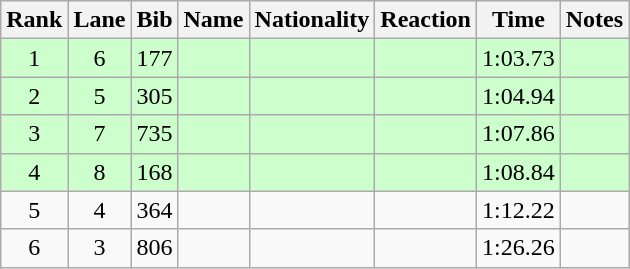<table class="wikitable sortable" style="text-align:center">
<tr>
<th>Rank</th>
<th>Lane</th>
<th>Bib</th>
<th>Name</th>
<th>Nationality</th>
<th>Reaction</th>
<th>Time</th>
<th>Notes</th>
</tr>
<tr bgcolor=ccffcc>
<td>1</td>
<td>6</td>
<td>177</td>
<td align=left></td>
<td align=left></td>
<td></td>
<td>1:03.73</td>
<td><strong></strong></td>
</tr>
<tr bgcolor=ccffcc>
<td>2</td>
<td>5</td>
<td>305</td>
<td align=left></td>
<td align=left></td>
<td></td>
<td>1:04.94</td>
<td><strong></strong></td>
</tr>
<tr bgcolor=ccffcc>
<td>3</td>
<td>7</td>
<td>735</td>
<td align=left></td>
<td align=left></td>
<td></td>
<td>1:07.86</td>
<td><strong></strong></td>
</tr>
<tr bgcolor=ccffcc>
<td>4</td>
<td>8</td>
<td>168</td>
<td align=left></td>
<td align=left></td>
<td></td>
<td>1:08.84</td>
<td><strong></strong></td>
</tr>
<tr>
<td>5</td>
<td>4</td>
<td>364</td>
<td align=left></td>
<td align=left></td>
<td></td>
<td>1:12.22</td>
<td></td>
</tr>
<tr>
<td>6</td>
<td>3</td>
<td>806</td>
<td align=left></td>
<td align=left></td>
<td></td>
<td>1:26.26</td>
<td></td>
</tr>
</table>
